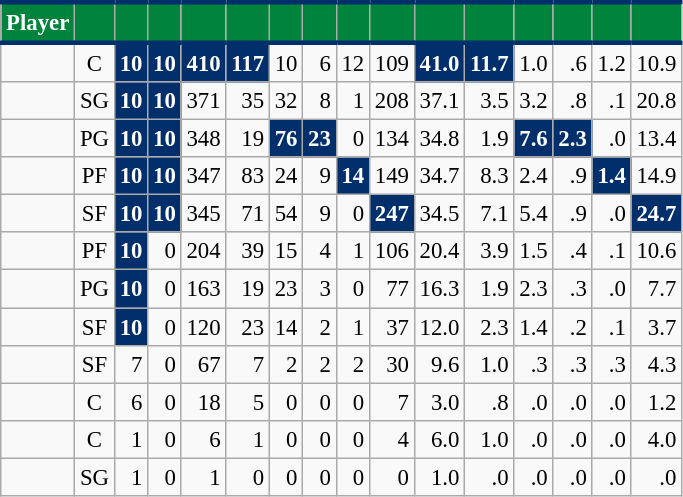<table class="wikitable sortable" style="font-size: 95%; text-align:right;">
<tr>
<th style="background:#00843D; color:#FFFFFF; border-top:#002F6C 3px solid; border-bottom:#002F6C 3px solid;">Player</th>
<th style="background:#00843D; color:#FFFFFF; border-top:#002F6C 3px solid; border-bottom:#002F6C 3px solid;"></th>
<th style="background:#00843D; color:#FFFFFF; border-top:#002F6C 3px solid; border-bottom:#002F6C 3px solid;"></th>
<th style="background:#00843D; color:#FFFFFF; border-top:#002F6C 3px solid; border-bottom:#002F6C 3px solid;"></th>
<th style="background:#00843D; color:#FFFFFF; border-top:#002F6C 3px solid; border-bottom:#002F6C 3px solid;"></th>
<th style="background:#00843D; color:#FFFFFF; border-top:#002F6C 3px solid; border-bottom:#002F6C 3px solid;"></th>
<th style="background:#00843D; color:#FFFFFF; border-top:#002F6C 3px solid; border-bottom:#002F6C 3px solid;"></th>
<th style="background:#00843D; color:#FFFFFF; border-top:#002F6C 3px solid; border-bottom:#002F6C 3px solid;"></th>
<th style="background:#00843D; color:#FFFFFF; border-top:#002F6C 3px solid; border-bottom:#002F6C 3px solid;"></th>
<th style="background:#00843D; color:#FFFFFF; border-top:#002F6C 3px solid; border-bottom:#002F6C 3px solid;"></th>
<th style="background:#00843D; color:#FFFFFF; border-top:#002F6C 3px solid; border-bottom:#002F6C 3px solid;"></th>
<th style="background:#00843D; color:#FFFFFF; border-top:#002F6C 3px solid; border-bottom:#002F6C 3px solid;"></th>
<th style="background:#00843D; color:#FFFFFF; border-top:#002F6C 3px solid; border-bottom:#002F6C 3px solid;"></th>
<th style="background:#00843D; color:#FFFFFF; border-top:#002F6C 3px solid; border-bottom:#002F6C 3px solid;"></th>
<th style="background:#00843D; color:#FFFFFF; border-top:#002F6C 3px solid; border-bottom:#002F6C 3px solid;"></th>
<th style="background:#00843D; color:#FFFFFF; border-top:#002F6C 3px solid; border-bottom:#002F6C 3px solid;"></th>
</tr>
<tr>
<td style="text-align:left;"></td>
<td style="text-align:center;">C</td>
<td style="background:#002F6C; color:#FFFFFF;"><strong>10</strong></td>
<td style="background:#002F6C; color:#FFFFFF;"><strong>10</strong></td>
<td style="background:#002F6C; color:#FFFFFF;"><strong>410</strong></td>
<td style="background:#002F6C; color:#FFFFFF;"><strong>117</strong></td>
<td>10</td>
<td>6</td>
<td>12</td>
<td>109</td>
<td style="background:#002F6C; color:#FFFFFF;"><strong>41.0</strong></td>
<td style="background:#002F6C; color:#FFFFFF;"><strong>11.7</strong></td>
<td>1.0</td>
<td>.6</td>
<td>1.2</td>
<td>10.9</td>
</tr>
<tr>
<td style="text-align:left;"></td>
<td style="text-align:center;">SG</td>
<td style="background:#002F6C; color:#FFFFFF;"><strong>10</strong></td>
<td style="background:#002F6C; color:#FFFFFF;"><strong>10</strong></td>
<td>371</td>
<td>35</td>
<td>32</td>
<td>8</td>
<td>1</td>
<td>208</td>
<td>37.1</td>
<td>3.5</td>
<td>3.2</td>
<td>.8</td>
<td>.1</td>
<td>20.8</td>
</tr>
<tr>
<td style="text-align:left;"></td>
<td style="text-align:center;">PG</td>
<td style="background:#002F6C; color:#FFFFFF;"><strong>10</strong></td>
<td style="background:#002F6C; color:#FFFFFF;"><strong>10</strong></td>
<td>348</td>
<td>19</td>
<td style="background:#002F6C; color:#FFFFFF;"><strong>76</strong></td>
<td style="background:#002F6C; color:#FFFFFF;"><strong>23</strong></td>
<td>0</td>
<td>134</td>
<td>34.8</td>
<td>1.9</td>
<td style="background:#002F6C; color:#FFFFFF;"><strong>7.6</strong></td>
<td style="background:#002F6C; color:#FFFFFF;"><strong>2.3</strong></td>
<td>.0</td>
<td>13.4</td>
</tr>
<tr>
<td style="text-align:left;"></td>
<td style="text-align:center;">PF</td>
<td style="background:#002F6C; color:#FFFFFF;"><strong>10</strong></td>
<td style="background:#002F6C; color:#FFFFFF;"><strong>10</strong></td>
<td>347</td>
<td>83</td>
<td>24</td>
<td>9</td>
<td style="background:#002F6C; color:#FFFFFF;"><strong>14</strong></td>
<td>149</td>
<td>34.7</td>
<td>8.3</td>
<td>2.4</td>
<td>.9</td>
<td style="background:#002F6C; color:#FFFFFF;"><strong>1.4</strong></td>
<td>14.9</td>
</tr>
<tr>
<td style="text-align:left;"></td>
<td style="text-align:center;">SF</td>
<td style="background:#002F6C; color:#FFFFFF;"><strong>10</strong></td>
<td style="background:#002F6C; color:#FFFFFF;"><strong>10</strong></td>
<td>345</td>
<td>71</td>
<td>54</td>
<td>9</td>
<td>0</td>
<td style="background:#002F6C; color:#FFFFFF;"><strong>247</strong></td>
<td>34.5</td>
<td>7.1</td>
<td>5.4</td>
<td>.9</td>
<td>.0</td>
<td style="background:#002F6C; color:#FFFFFF;"><strong>24.7</strong></td>
</tr>
<tr>
<td style="text-align:left;"></td>
<td style="text-align:center;">PF</td>
<td style="background:#002F6C; color:#FFFFFF;"><strong>10</strong></td>
<td>0</td>
<td>204</td>
<td>39</td>
<td>15</td>
<td>4</td>
<td>1</td>
<td>106</td>
<td>20.4</td>
<td>3.9</td>
<td>1.5</td>
<td>.4</td>
<td>.1</td>
<td>10.6</td>
</tr>
<tr>
<td style="text-align:left;"></td>
<td style="text-align:center;">PG</td>
<td style="background:#002F6C; color:#FFFFFF;"><strong>10</strong></td>
<td>0</td>
<td>163</td>
<td>19</td>
<td>23</td>
<td>3</td>
<td>0</td>
<td>77</td>
<td>16.3</td>
<td>1.9</td>
<td>2.3</td>
<td>.3</td>
<td>.0</td>
<td>7.7</td>
</tr>
<tr>
<td style="text-align:left;"></td>
<td style="text-align:center;">SF</td>
<td style="background:#002F6C; color:#FFFFFF;"><strong>10</strong></td>
<td>0</td>
<td>120</td>
<td>23</td>
<td>14</td>
<td>2</td>
<td>1</td>
<td>37</td>
<td>12.0</td>
<td>2.3</td>
<td>1.4</td>
<td>.2</td>
<td>.1</td>
<td>3.7</td>
</tr>
<tr>
<td style="text-align:left;"></td>
<td style="text-align:center;">SF</td>
<td>7</td>
<td>0</td>
<td>67</td>
<td>7</td>
<td>2</td>
<td>2</td>
<td>2</td>
<td>30</td>
<td>9.6</td>
<td>1.0</td>
<td>.3</td>
<td>.3</td>
<td>.3</td>
<td>4.3</td>
</tr>
<tr>
<td style="text-align:left;"></td>
<td style="text-align:center;">C</td>
<td>6</td>
<td>0</td>
<td>18</td>
<td>5</td>
<td>0</td>
<td>0</td>
<td>0</td>
<td>7</td>
<td>3.0</td>
<td>.8</td>
<td>.0</td>
<td>.0</td>
<td>.0</td>
<td>1.2</td>
</tr>
<tr>
<td style="text-align:left;"></td>
<td style="text-align:center;">C</td>
<td>1</td>
<td>0</td>
<td>6</td>
<td>1</td>
<td>0</td>
<td>0</td>
<td>0</td>
<td>4</td>
<td>6.0</td>
<td>1.0</td>
<td>.0</td>
<td>.0</td>
<td>.0</td>
<td>4.0</td>
</tr>
<tr>
<td style="text-align:left;"></td>
<td style="text-align:center;">SG</td>
<td>1</td>
<td>0</td>
<td>1</td>
<td>0</td>
<td>0</td>
<td>0</td>
<td>0</td>
<td>0</td>
<td>1.0</td>
<td>.0</td>
<td>.0</td>
<td>.0</td>
<td>.0</td>
<td>.0</td>
</tr>
</table>
